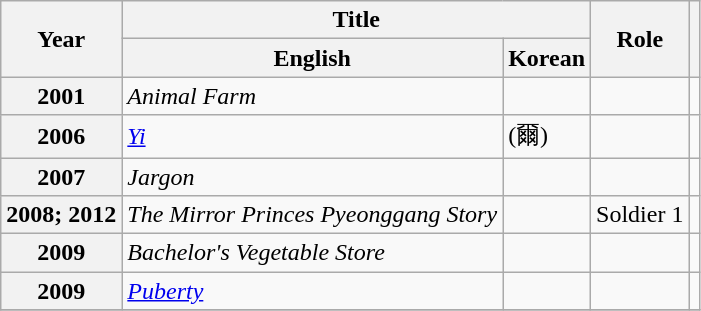<table class="wikitable sortable plainrowheaders">
<tr>
<th rowspan="2" scope="col">Year</th>
<th colspan="2" scope="col">Title</th>
<th rowspan="2" scope="col">Role</th>
<th rowspan="2" scope="col" class="unsortable"></th>
</tr>
<tr>
<th>English</th>
<th>Korean</th>
</tr>
<tr>
<th scope="row">2001</th>
<td><em>Animal Farm</em></td>
<td></td>
<td></td>
<td></td>
</tr>
<tr>
<th scope="row">2006</th>
<td><em><a href='#'>Yi</a></em></td>
<td> (爾)</td>
<td></td>
<td style="text-align:center"></td>
</tr>
<tr>
<th scope="row">2007</th>
<td><em>Jargon</em></td>
<td></td>
<td></td>
<td></td>
</tr>
<tr>
<th scope="row">2008; 2012</th>
<td><em>The Mirror Princes Pyeonggang Story</em></td>
<td></td>
<td>Soldier 1</td>
<td style="text-align:center"></td>
</tr>
<tr>
<th scope="row">2009</th>
<td><em>Bachelor's Vegetable Store</em></td>
<td></td>
<td></td>
<td style="text-align:center"></td>
</tr>
<tr>
<th scope="row">2009</th>
<td><em><a href='#'>Puberty</a></em></td>
<td></td>
<td></td>
<td style="text-align:center"></td>
</tr>
<tr>
</tr>
</table>
